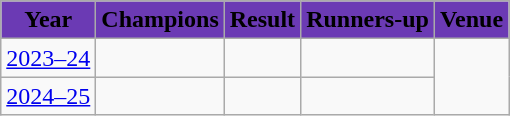<table class="sortable wikitable">
<tr>
<th style="background-color:#6b3ab4;"><span>Year</span></th>
<th style="background-color:#6b3ab4;"><span>Champions</span></th>
<th style="background-color:#6b3ab4;"><span>Result</span></th>
<th style="background-color:#6b3ab4;"><span>Runners-up</span></th>
<th style="background-color:#6b3ab4;"><span>Venue</span></th>
</tr>
<tr>
<td align=center><a href='#'>2023–24</a></td>
<td><strong></strong></td>
<td align=center></td>
<td></td>
<td rowspan=2></td>
</tr>
<tr>
<td align=center><a href='#'>2024–25</a></td>
<td><strong></strong></td>
<td align=center></td>
<td></td>
</tr>
</table>
